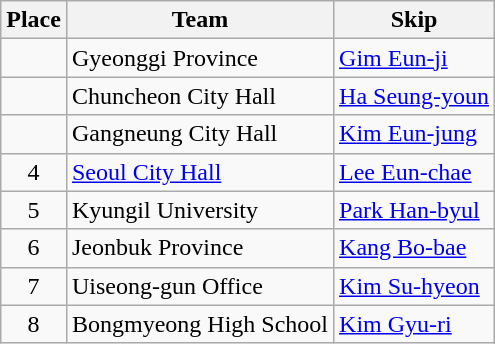<table class="wikitable">
<tr>
<th>Place</th>
<th>Team</th>
<th>Skip</th>
</tr>
<tr>
<td align=center></td>
<td> Gyeonggi Province</td>
<td><a href='#'>Gim Eun-ji</a></td>
</tr>
<tr>
<td align=center></td>
<td> Chuncheon City Hall</td>
<td><a href='#'>Ha Seung-youn</a></td>
</tr>
<tr>
<td align=center></td>
<td> Gangneung City Hall</td>
<td><a href='#'>Kim Eun-jung</a></td>
</tr>
<tr>
<td align=center>4</td>
<td> <a href='#'>Seoul City Hall</a></td>
<td><a href='#'>Lee Eun-chae</a></td>
</tr>
<tr>
<td align=center>5</td>
<td> Kyungil University</td>
<td><a href='#'>Park Han-byul</a></td>
</tr>
<tr>
<td align=center>6</td>
<td> Jeonbuk Province</td>
<td><a href='#'>Kang Bo-bae</a></td>
</tr>
<tr>
<td align=center>7</td>
<td> Uiseong-gun Office</td>
<td><a href='#'>Kim Su-hyeon</a></td>
</tr>
<tr>
<td align=center>8</td>
<td> Bongmyeong High School</td>
<td><a href='#'>Kim Gyu-ri</a></td>
</tr>
</table>
